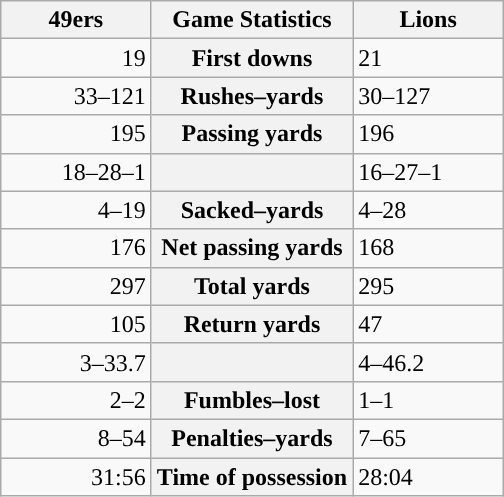<table class="wikitable" style="margin: 1em auto 1em auto">
<tr>
<th style="width:30%;">49ers</th>
<th style="width:40%;">Game Statistics</th>
<th style="width:30%;">Lions</th>
</tr>
<tr>
<td style="text-align:right;">19</td>
<th>First downs</th>
<td>21</td>
</tr>
<tr>
<td style="text-align:right;">33–121</td>
<th>Rushes–yards</th>
<td>30–127</td>
</tr>
<tr>
<td style="text-align:right;">195</td>
<th>Passing yards</th>
<td>196</td>
</tr>
<tr>
<td style="text-align:right;">18–28–1</td>
<th></th>
<td>16–27–1</td>
</tr>
<tr>
<td style="text-align:right;">4–19</td>
<th>Sacked–yards</th>
<td>4–28</td>
</tr>
<tr>
<td style="text-align:right;">176</td>
<th>Net passing yards</th>
<td>168</td>
</tr>
<tr>
<td style="text-align:right;">297</td>
<th>Total yards</th>
<td>295</td>
</tr>
<tr>
<td style="text-align:right;">105</td>
<th>Return yards</th>
<td>47</td>
</tr>
<tr>
<td style="text-align:right;">3–33.7</td>
<th></th>
<td>4–46.2</td>
</tr>
<tr>
<td style="text-align:right;">2–2</td>
<th>Fumbles–lost</th>
<td>1–1</td>
</tr>
<tr>
<td style="text-align:right;">8–54</td>
<th>Penalties–yards</th>
<td>7–65</td>
</tr>
<tr>
<td style="text-align:right;">31:56</td>
<th>Time of possession</th>
<td>28:04</td>
</tr>
</table>
